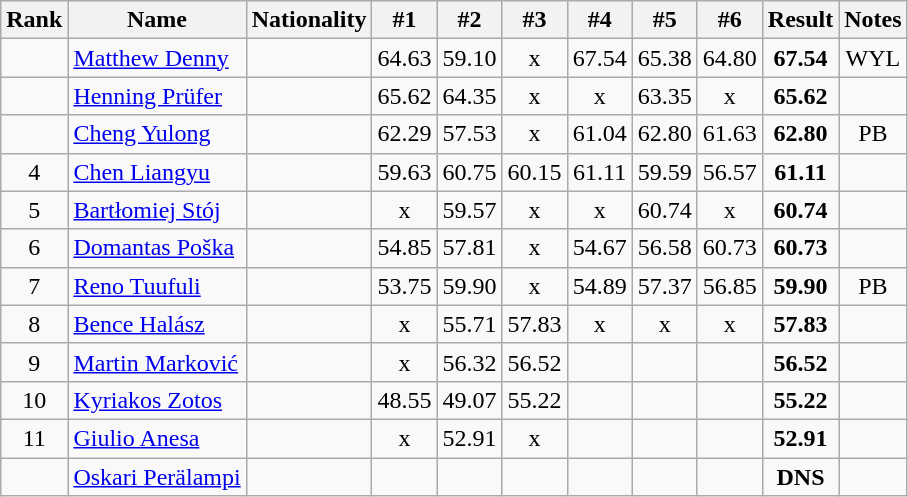<table class="wikitable sortable" style="text-align:center">
<tr>
<th>Rank</th>
<th>Name</th>
<th>Nationality</th>
<th>#1</th>
<th>#2</th>
<th>#3</th>
<th>#4</th>
<th>#5</th>
<th>#6</th>
<th>Result</th>
<th>Notes</th>
</tr>
<tr>
<td></td>
<td align=left><a href='#'>Matthew Denny</a></td>
<td align=left></td>
<td>64.63</td>
<td>59.10</td>
<td>x</td>
<td>67.54</td>
<td>65.38</td>
<td>64.80</td>
<td><strong>67.54</strong></td>
<td>WYL</td>
</tr>
<tr>
<td></td>
<td align=left><a href='#'>Henning Prüfer</a></td>
<td align=left></td>
<td>65.62</td>
<td>64.35</td>
<td>x</td>
<td>x</td>
<td>63.35</td>
<td>x</td>
<td><strong>65.62</strong></td>
<td></td>
</tr>
<tr>
<td></td>
<td align=left><a href='#'>Cheng Yulong</a></td>
<td align=left></td>
<td>62.29</td>
<td>57.53</td>
<td>x</td>
<td>61.04</td>
<td>62.80</td>
<td>61.63</td>
<td><strong>62.80</strong></td>
<td>PB</td>
</tr>
<tr>
<td>4</td>
<td align=left><a href='#'>Chen Liangyu</a></td>
<td align=left></td>
<td>59.63</td>
<td>60.75</td>
<td>60.15</td>
<td>61.11</td>
<td>59.59</td>
<td>56.57</td>
<td><strong>61.11</strong></td>
<td></td>
</tr>
<tr>
<td>5</td>
<td align=left><a href='#'>Bartłomiej Stój</a></td>
<td align=left></td>
<td>x</td>
<td>59.57</td>
<td>x</td>
<td>x</td>
<td>60.74</td>
<td>x</td>
<td><strong>60.74</strong></td>
<td></td>
</tr>
<tr>
<td>6</td>
<td align=left><a href='#'>Domantas Poška</a></td>
<td align=left></td>
<td>54.85</td>
<td>57.81</td>
<td>x</td>
<td>54.67</td>
<td>56.58</td>
<td>60.73</td>
<td><strong>60.73</strong></td>
<td></td>
</tr>
<tr>
<td>7</td>
<td align=left><a href='#'>Reno Tuufuli</a></td>
<td align=left></td>
<td>53.75</td>
<td>59.90</td>
<td>x</td>
<td>54.89</td>
<td>57.37</td>
<td>56.85</td>
<td><strong>59.90</strong></td>
<td>PB</td>
</tr>
<tr>
<td>8</td>
<td align=left><a href='#'>Bence Halász</a></td>
<td align=left></td>
<td>x</td>
<td>55.71</td>
<td>57.83</td>
<td>x</td>
<td>x</td>
<td>x</td>
<td><strong>57.83</strong></td>
<td></td>
</tr>
<tr>
<td>9</td>
<td align=left><a href='#'>Martin Marković</a></td>
<td align=left></td>
<td>x</td>
<td>56.32</td>
<td>56.52</td>
<td></td>
<td></td>
<td></td>
<td><strong>56.52</strong></td>
<td></td>
</tr>
<tr>
<td>10</td>
<td align=left><a href='#'>Kyriakos Zotos</a></td>
<td align=left></td>
<td>48.55</td>
<td>49.07</td>
<td>55.22</td>
<td></td>
<td></td>
<td></td>
<td><strong>55.22</strong></td>
<td></td>
</tr>
<tr>
<td>11</td>
<td align=left><a href='#'>Giulio Anesa</a></td>
<td align=left></td>
<td>x</td>
<td>52.91</td>
<td>x</td>
<td></td>
<td></td>
<td></td>
<td><strong>52.91</strong></td>
<td></td>
</tr>
<tr>
<td></td>
<td align=left><a href='#'>Oskari Perälampi</a></td>
<td align=left></td>
<td></td>
<td></td>
<td></td>
<td></td>
<td></td>
<td></td>
<td><strong>DNS</strong></td>
<td></td>
</tr>
</table>
